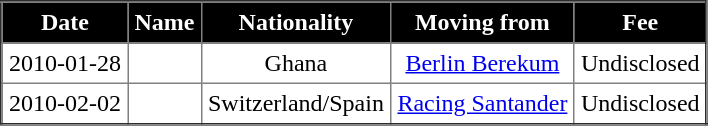<table border="2" cellpadding="4" style="border-collapse:collapse; text-align:center;">
<tr style="background:#000000; color:white;">
<th>Date</th>
<th>Name</th>
<th>Nationality</th>
<th>Moving from</th>
<th>Fee</th>
</tr>
<tr>
<td>2010-01-28</td>
<td></td>
<td>Ghana</td>
<td> <a href='#'>Berlin Berekum</a></td>
<td>Undisclosed</td>
</tr>
<tr>
<td>2010-02-02</td>
<td></td>
<td>Switzerland/Spain</td>
<td> <a href='#'>Racing Santander</a></td>
<td>Undisclosed</td>
</tr>
</table>
